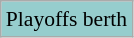<table class="wikitable" style="font-size:90%;text-align:center;">
<tr>
<td style="background-color:#96CDCD;">Playoffs berth</td>
</tr>
</table>
